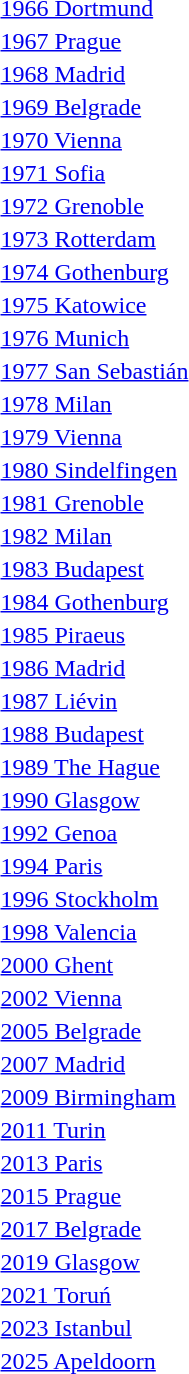<table>
<tr>
<td><a href='#'>1966 Dortmund</a><br></td>
<td></td>
<td></td>
<td></td>
</tr>
<tr>
<td><a href='#'>1967 Prague</a><br></td>
<td></td>
<td></td>
<td></td>
</tr>
<tr>
<td><a href='#'>1968 Madrid</a><br></td>
<td></td>
<td></td>
<td></td>
</tr>
<tr>
<td><a href='#'>1969 Belgrade</a><br></td>
<td></td>
<td></td>
<td></td>
</tr>
<tr>
<td><a href='#'>1970 Vienna</a><br></td>
<td></td>
<td></td>
<td></td>
</tr>
<tr>
<td><a href='#'>1971 Sofia</a><br></td>
<td></td>
<td></td>
<td></td>
</tr>
<tr>
<td><a href='#'>1972 Grenoble</a><br></td>
<td></td>
<td></td>
<td></td>
</tr>
<tr>
<td><a href='#'>1973 Rotterdam</a><br></td>
<td></td>
<td></td>
<td></td>
</tr>
<tr>
<td><a href='#'>1974 Gothenburg</a><br></td>
<td></td>
<td></td>
<td></td>
</tr>
<tr>
<td><a href='#'>1975 Katowice</a><br></td>
<td></td>
<td></td>
<td></td>
</tr>
<tr>
<td><a href='#'>1976 Munich</a><br></td>
<td></td>
<td></td>
<td></td>
</tr>
<tr>
<td><a href='#'>1977 San Sebastián</a><br></td>
<td></td>
<td></td>
<td></td>
</tr>
<tr>
<td><a href='#'>1978 Milan</a><br></td>
<td></td>
<td></td>
<td></td>
</tr>
<tr>
<td><a href='#'>1979 Vienna</a><br></td>
<td></td>
<td></td>
<td></td>
</tr>
<tr>
<td><a href='#'>1980 Sindelfingen</a><br></td>
<td></td>
<td></td>
<td></td>
</tr>
<tr>
<td><a href='#'>1981 Grenoble</a><br></td>
<td></td>
<td></td>
<td></td>
</tr>
<tr>
<td><a href='#'>1982 Milan</a><br></td>
<td></td>
<td></td>
<td></td>
</tr>
<tr>
<td><a href='#'>1983 Budapest</a><br></td>
<td></td>
<td></td>
<td></td>
</tr>
<tr>
<td><a href='#'>1984 Gothenburg</a><br></td>
<td></td>
<td></td>
<td></td>
</tr>
<tr>
<td><a href='#'>1985 Piraeus</a><br></td>
<td></td>
<td></td>
<td></td>
</tr>
<tr>
<td><a href='#'>1986 Madrid</a><br></td>
<td></td>
<td></td>
<td></td>
</tr>
<tr>
<td><a href='#'>1987 Liévin</a><br></td>
<td></td>
<td></td>
<td></td>
</tr>
<tr>
<td><a href='#'>1988 Budapest</a><br></td>
<td></td>
<td></td>
<td></td>
</tr>
<tr>
<td><a href='#'>1989 The Hague</a><br></td>
<td></td>
<td></td>
<td></td>
</tr>
<tr>
<td><a href='#'>1990 Glasgow</a><br></td>
<td></td>
<td></td>
<td></td>
</tr>
<tr>
<td><a href='#'>1992 Genoa</a><br></td>
<td></td>
<td></td>
<td></td>
</tr>
<tr>
<td><a href='#'>1994 Paris</a><br></td>
<td></td>
<td></td>
<td></td>
</tr>
<tr>
<td><a href='#'>1996 Stockholm</a><br></td>
<td></td>
<td></td>
<td></td>
</tr>
<tr>
<td><a href='#'>1998 Valencia</a><br></td>
<td></td>
<td></td>
<td></td>
</tr>
<tr>
<td><a href='#'>2000 Ghent</a><br></td>
<td></td>
<td></td>
<td></td>
</tr>
<tr>
<td><a href='#'>2002 Vienna</a><br></td>
<td></td>
<td></td>
<td></td>
</tr>
<tr>
<td><a href='#'>2005 Belgrade</a><br></td>
<td></td>
<td></td>
<td></td>
</tr>
<tr>
<td><a href='#'>2007 Madrid</a><br></td>
<td></td>
<td></td>
<td></td>
</tr>
<tr>
<td><a href='#'>2009 Birmingham</a><br></td>
<td></td>
<td></td>
<td></td>
</tr>
<tr>
<td><a href='#'>2011 Turin</a><br></td>
<td></td>
<td></td>
<td></td>
</tr>
<tr>
<td><a href='#'>2013 Paris</a><br></td>
<td></td>
<td></td>
<td></td>
</tr>
<tr>
<td><a href='#'>2015 Prague</a><br></td>
<td></td>
<td></td>
<td></td>
</tr>
<tr>
<td><a href='#'>2017 Belgrade</a><br></td>
<td></td>
<td></td>
<td></td>
</tr>
<tr>
<td><a href='#'>2019 Glasgow</a><br></td>
<td></td>
<td></td>
<td></td>
</tr>
<tr>
<td><a href='#'>2021 Toruń</a><br></td>
<td></td>
<td></td>
<td></td>
</tr>
<tr>
<td><a href='#'>2023 Istanbul</a><br></td>
<td></td>
<td></td>
<td></td>
</tr>
<tr>
<td><a href='#'>2025 Apeldoorn</a><br></td>
<td></td>
<td></td>
<td></td>
</tr>
</table>
